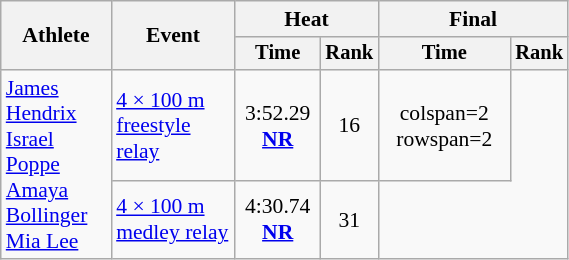<table class="wikitable" style="text-align:center; font-size:90%; width:30%;">
<tr>
<th rowspan="2">Athlete</th>
<th rowspan="2">Event</th>
<th colspan="2">Heat</th>
<th colspan="2">Final</th>
</tr>
<tr style="font-size:95%">
<th>Time</th>
<th>Rank</th>
<th>Time</th>
<th>Rank</th>
</tr>
<tr>
<td align=left rowspan=2><a href='#'>James Hendrix</a> <br><a href='#'>Israel Poppe</a><br><a href='#'>Amaya Bollinger</a> <br><a href='#'>Mia Lee</a></td>
<td align=left><a href='#'>4 × 100 m freestyle relay</a></td>
<td>3:52.29  <strong><a href='#'>NR</a></strong></td>
<td>16</td>
<td>colspan=2 rowspan=2 </td>
</tr>
<tr>
<td align=left><a href='#'>4 × 100 m medley relay</a></td>
<td>4:30.74  <strong><a href='#'>NR</a></strong></td>
<td>31</td>
</tr>
</table>
